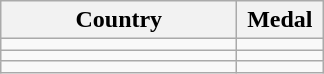<table class="wikitable">
<tr>
<th width="150">Country</th>
<th width="50">Medal</th>
</tr>
<tr>
<td></td>
<td align="center"></td>
</tr>
<tr>
<td></td>
<td align="center"></td>
</tr>
<tr>
<td></td>
<td align="center"></td>
</tr>
</table>
